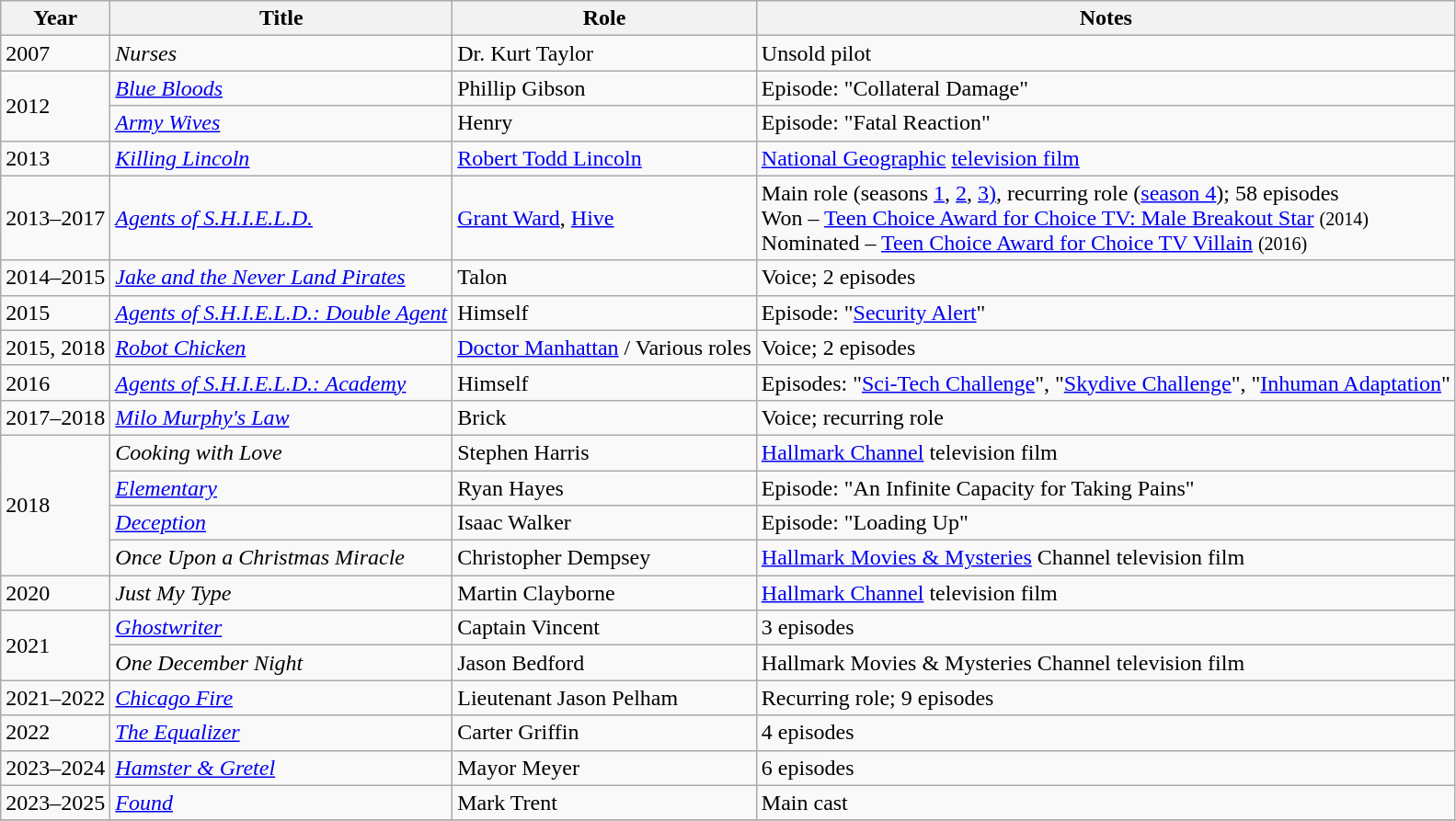<table class="sortable wikitable">
<tr>
<th>Year</th>
<th>Title</th>
<th>Role</th>
<th class="unsortable">Notes</th>
</tr>
<tr>
<td>2007</td>
<td><em>Nurses</em></td>
<td>Dr. Kurt Taylor</td>
<td>Unsold pilot</td>
</tr>
<tr>
<td rowspan="2">2012</td>
<td><em><a href='#'>Blue Bloods</a></em></td>
<td>Phillip Gibson</td>
<td>Episode: "Collateral Damage"</td>
</tr>
<tr>
<td><em><a href='#'>Army Wives</a></em></td>
<td>Henry</td>
<td>Episode: "Fatal Reaction"</td>
</tr>
<tr>
<td>2013</td>
<td><em><a href='#'>Killing Lincoln</a></em></td>
<td><a href='#'>Robert Todd Lincoln</a></td>
<td><a href='#'>National Geographic</a> <a href='#'>television film</a></td>
</tr>
<tr>
<td>2013–2017</td>
<td><em><a href='#'>Agents of S.H.I.E.L.D.</a></em></td>
<td><a href='#'>Grant Ward</a>, <a href='#'>Hive</a></td>
<td>Main role (seasons <a href='#'>1</a>, <a href='#'>2</a>, <a href='#'>3)</a>, recurring role (<a href='#'>season 4</a>); 58 episodes<br>Won – <a href='#'>Teen Choice Award for Choice TV: Male Breakout Star</a> <small>(2014)</small><br>Nominated – <a href='#'>Teen Choice Award for Choice TV Villain</a> <small>(2016)</small></td>
</tr>
<tr>
<td>2014–2015</td>
<td><em><a href='#'>Jake and the Never Land Pirates</a></em></td>
<td>Talon</td>
<td>Voice; 2 episodes</td>
</tr>
<tr>
<td>2015</td>
<td><em><a href='#'>Agents of S.H.I.E.L.D.: Double Agent</a></em></td>
<td>Himself</td>
<td>Episode: "<a href='#'>Security Alert</a>"</td>
</tr>
<tr>
<td>2015, 2018</td>
<td><em><a href='#'>Robot Chicken</a></em></td>
<td><a href='#'>Doctor Manhattan</a> / Various roles</td>
<td>Voice; 2 episodes</td>
</tr>
<tr>
<td>2016</td>
<td><em><a href='#'>Agents of S.H.I.E.L.D.: Academy</a></em></td>
<td>Himself</td>
<td>Episodes: "<a href='#'>Sci-Tech Challenge</a>", "<a href='#'>Skydive Challenge</a>", "<a href='#'>Inhuman Adaptation</a>"</td>
</tr>
<tr>
<td>2017–2018</td>
<td><em><a href='#'>Milo Murphy's Law</a></em></td>
<td>Brick</td>
<td>Voice; recurring role</td>
</tr>
<tr>
<td rowspan="4">2018</td>
<td><em>Cooking with Love</em></td>
<td>Stephen Harris</td>
<td><a href='#'>Hallmark Channel</a> television film</td>
</tr>
<tr>
<td><em><a href='#'>Elementary</a></em></td>
<td>Ryan Hayes</td>
<td>Episode: "An Infinite Capacity for Taking Pains"</td>
</tr>
<tr>
<td><em><a href='#'>Deception</a></em></td>
<td>Isaac Walker</td>
<td>Episode: "Loading Up"</td>
</tr>
<tr>
<td><em>Once Upon a Christmas Miracle</em></td>
<td>Christopher Dempsey</td>
<td><a href='#'>Hallmark Movies & Mysteries</a> Channel television film</td>
</tr>
<tr>
<td>2020</td>
<td><em>Just My Type</em></td>
<td>Martin Clayborne</td>
<td><a href='#'>Hallmark Channel</a> television film</td>
</tr>
<tr>
<td rowspan="2">2021</td>
<td><em><a href='#'>Ghostwriter</a></em></td>
<td>Captain Vincent</td>
<td>3 episodes</td>
</tr>
<tr>
<td><em>One December Night</em></td>
<td>Jason Bedford</td>
<td>Hallmark Movies & Mysteries Channel television film</td>
</tr>
<tr>
<td>2021–2022</td>
<td><em><a href='#'>Chicago Fire</a></em></td>
<td>Lieutenant Jason Pelham</td>
<td>Recurring role; 9 episodes</td>
</tr>
<tr>
<td>2022</td>
<td><em><a href='#'>The Equalizer</a></em></td>
<td>Carter Griffin</td>
<td>4 episodes</td>
</tr>
<tr>
<td>2023–2024</td>
<td><em><a href='#'>Hamster & Gretel</a></em></td>
<td>Mayor Meyer</td>
<td>6 episodes</td>
</tr>
<tr>
<td>2023–2025</td>
<td><em><a href='#'>Found</a></em></td>
<td>Mark Trent</td>
<td>Main cast</td>
</tr>
<tr>
</tr>
</table>
